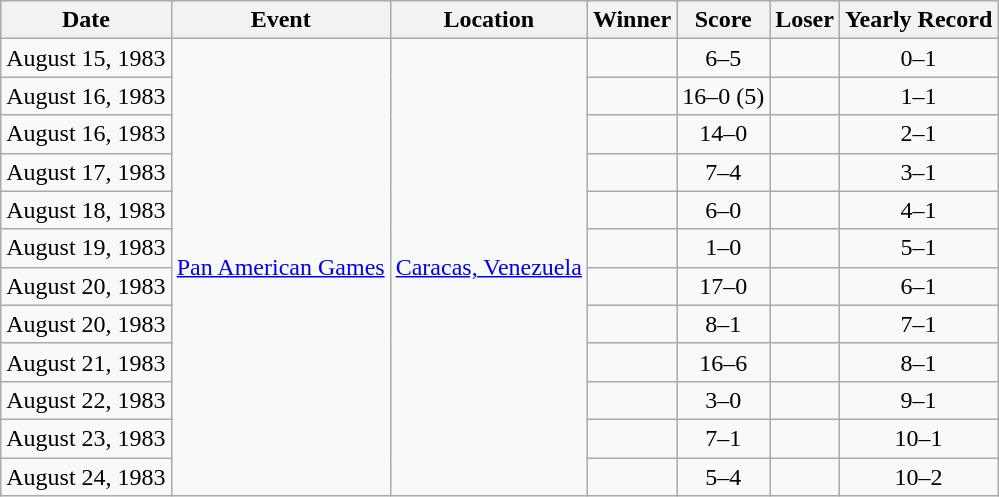<table class="wikitable">
<tr>
<th>Date</th>
<th>Event</th>
<th>Location</th>
<th>Winner</th>
<th>Score</th>
<th>Loser</th>
<th>Yearly Record</th>
</tr>
<tr align=center>
<td>August 15, 1983</td>
<td rowspan=12><a href='#'>Pan American Games</a></td>
<td rowspan=12><a href='#'>Caracas, Venezuela</a></td>
<td></td>
<td>6–5</td>
<td></td>
<td>0–1</td>
</tr>
<tr align=center>
<td>August 16, 1983</td>
<td></td>
<td>16–0 (5)</td>
<td></td>
<td>1–1</td>
</tr>
<tr align=center>
<td>August 16, 1983</td>
<td></td>
<td>14–0</td>
<td></td>
<td>2–1</td>
</tr>
<tr align=center>
<td>August 17, 1983</td>
<td></td>
<td>7–4</td>
<td></td>
<td>3–1</td>
</tr>
<tr align=center>
<td>August 18, 1983</td>
<td></td>
<td>6–0</td>
<td></td>
<td>4–1</td>
</tr>
<tr align=center>
<td>August 19, 1983</td>
<td></td>
<td>1–0</td>
<td></td>
<td>5–1</td>
</tr>
<tr align=center>
<td>August 20, 1983</td>
<td></td>
<td>17–0</td>
<td></td>
<td>6–1</td>
</tr>
<tr align=center>
<td>August 20, 1983</td>
<td></td>
<td>8–1</td>
<td></td>
<td>7–1</td>
</tr>
<tr align=center>
<td>August 21, 1983</td>
<td></td>
<td>16–6</td>
<td></td>
<td>8–1</td>
</tr>
<tr align=center>
<td>August 22, 1983</td>
<td></td>
<td>3–0</td>
<td></td>
<td>9–1</td>
</tr>
<tr align=center>
<td>August 23, 1983</td>
<td></td>
<td>7–1</td>
<td></td>
<td>10–1</td>
</tr>
<tr align=center>
<td>August 24, 1983</td>
<td></td>
<td>5–4</td>
<td></td>
<td>10–2</td>
</tr>
</table>
